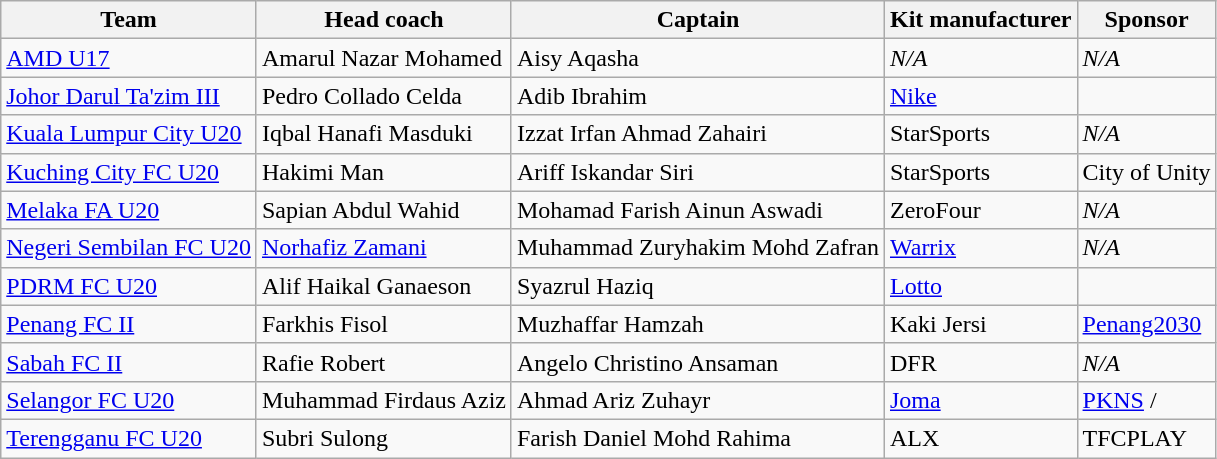<table class="wikitable sortable">
<tr>
<th>Team</th>
<th>Head coach</th>
<th>Captain</th>
<th>Kit manufacturer</th>
<th>Sponsor</th>
</tr>
<tr>
<td><a href='#'>AMD U17</a></td>
<td> Amarul Nazar Mohamed</td>
<td> Aisy Aqasha</td>
<td><em>N/A</em></td>
<td><em>N/A</em></td>
</tr>
<tr>
<td><a href='#'>Johor Darul Ta'zim III</a></td>
<td> Pedro Collado Celda</td>
<td> Adib Ibrahim</td>
<td><a href='#'>Nike</a></td>
<td></td>
</tr>
<tr>
<td><a href='#'>Kuala Lumpur City U20</a></td>
<td> Iqbal Hanafi Masduki</td>
<td> Izzat Irfan Ahmad Zahairi</td>
<td>StarSports</td>
<td><em>N/A</em></td>
</tr>
<tr>
<td><a href='#'>Kuching City FC U20</a></td>
<td> Hakimi Man</td>
<td> Ariff Iskandar Siri</td>
<td>StarSports</td>
<td>City of Unity</td>
</tr>
<tr>
<td><a href='#'>Melaka FA U20</a></td>
<td> Sapian Abdul Wahid</td>
<td> Mohamad Farish Ainun Aswadi</td>
<td>ZeroFour</td>
<td><em>N/A</em></td>
</tr>
<tr>
<td><a href='#'>Negeri Sembilan FC U20</a></td>
<td> <a href='#'>Norhafiz Zamani</a></td>
<td> Muhammad Zuryhakim Mohd Zafran</td>
<td><a href='#'>Warrix</a></td>
<td><em>N/A</em></td>
</tr>
<tr>
<td><a href='#'>PDRM FC U20</a></td>
<td> Alif Haikal Ganaeson</td>
<td> Syazrul Haziq</td>
<td><a href='#'>Lotto</a></td>
<td></td>
</tr>
<tr>
<td><a href='#'>Penang FC II</a></td>
<td> Farkhis Fisol</td>
<td> Muzhaffar Hamzah</td>
<td>Kaki Jersi</td>
<td><a href='#'>Penang2030</a></td>
</tr>
<tr>
<td><a href='#'>Sabah FC II</a></td>
<td> Rafie Robert</td>
<td> Angelo Christino Ansaman</td>
<td>DFR</td>
<td><em>N/A</em></td>
</tr>
<tr>
<td><a href='#'>Selangor FC U20</a></td>
<td> Muhammad Firdaus Aziz</td>
<td> Ahmad Ariz Zuhayr</td>
<td><a href='#'>Joma</a></td>
<td><a href='#'>PKNS</a> / </td>
</tr>
<tr>
<td><a href='#'>Terengganu FC U20</a></td>
<td> Subri Sulong</td>
<td> Farish Daniel Mohd Rahima</td>
<td>ALX</td>
<td>TFCPLAY</td>
</tr>
</table>
